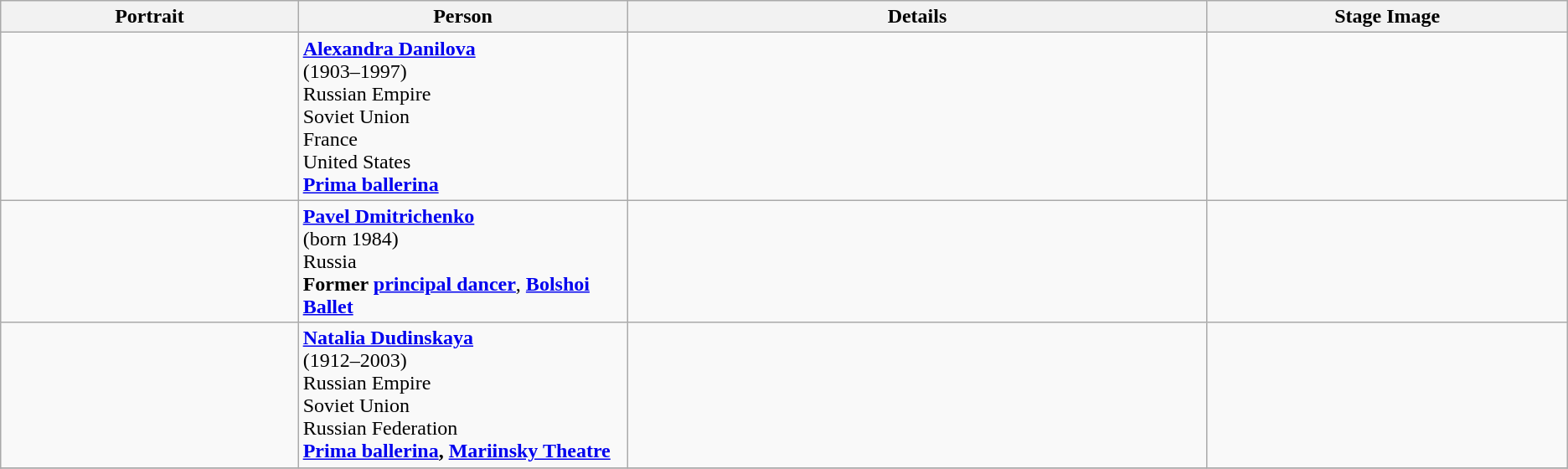<table class="wikitable">
<tr>
<th width=19%>Portrait</th>
<th width=21%>Person</th>
<th width=37%>Details</th>
<th width=23%>Stage Image</th>
</tr>
<tr>
<td></td>
<td><strong><a href='#'>Alexandra Danilova</a></strong><br>(1903–1997)<br>Russian Empire<br>Soviet Union<br>France<br>United States<br><strong><a href='#'>Prima ballerina</a></strong></td>
<td></td>
<td></td>
</tr>
<tr>
<td></td>
<td><strong><a href='#'>Pavel Dmitrichenko</a></strong><br>(born 1984)<br>Russia<br> <strong>Former <a href='#'>principal dancer</a></strong>, <strong><a href='#'>Bolshoi Ballet</a></strong></td>
<td></td>
</tr>
<tr>
<td></td>
<td><strong><a href='#'>Natalia Dudinskaya</a></strong><br> (1912–2003)<br>Russian Empire<br>Soviet Union<br>Russian Federation<br><strong><a href='#'>Prima ballerina</a>, <a href='#'>Mariinsky Theatre</a></strong></td>
<td></td>
<td></td>
</tr>
<tr>
</tr>
</table>
